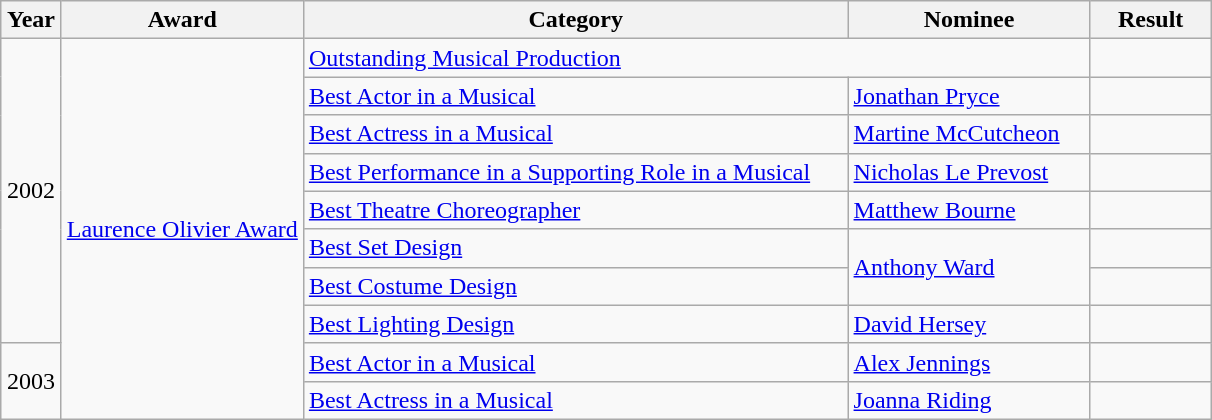<table class="wikitable">
<tr>
<th width="5%">Year</th>
<th width="20%">Award</th>
<th width="45%">Category</th>
<th width="20%">Nominee</th>
<th width="10%">Result</th>
</tr>
<tr>
<td rowspan="8" align="center">2002</td>
<td rowspan="10"><a href='#'>Laurence Olivier Award</a></td>
<td colspan="2"><a href='#'>Outstanding Musical Production</a></td>
<td></td>
</tr>
<tr>
<td><a href='#'>Best Actor in a Musical</a></td>
<td><a href='#'>Jonathan Pryce</a></td>
<td></td>
</tr>
<tr>
<td><a href='#'>Best Actress in a Musical</a></td>
<td><a href='#'>Martine McCutcheon</a></td>
<td></td>
</tr>
<tr>
<td><a href='#'>Best Performance in a Supporting Role in a Musical</a></td>
<td><a href='#'>Nicholas Le Prevost</a></td>
<td></td>
</tr>
<tr>
<td><a href='#'>Best Theatre Choreographer</a></td>
<td><a href='#'>Matthew Bourne</a></td>
<td></td>
</tr>
<tr>
<td><a href='#'>Best Set Design</a></td>
<td rowspan="2"><a href='#'>Anthony Ward</a></td>
<td></td>
</tr>
<tr>
<td><a href='#'>Best Costume Design</a></td>
<td></td>
</tr>
<tr>
<td><a href='#'>Best Lighting Design</a></td>
<td><a href='#'>David Hersey</a></td>
<td></td>
</tr>
<tr>
<td rowspan="2" align="center">2003</td>
<td><a href='#'>Best Actor in a Musical</a></td>
<td><a href='#'>Alex Jennings</a></td>
<td></td>
</tr>
<tr>
<td><a href='#'>Best Actress in a Musical</a></td>
<td><a href='#'>Joanna Riding</a></td>
<td></td>
</tr>
</table>
